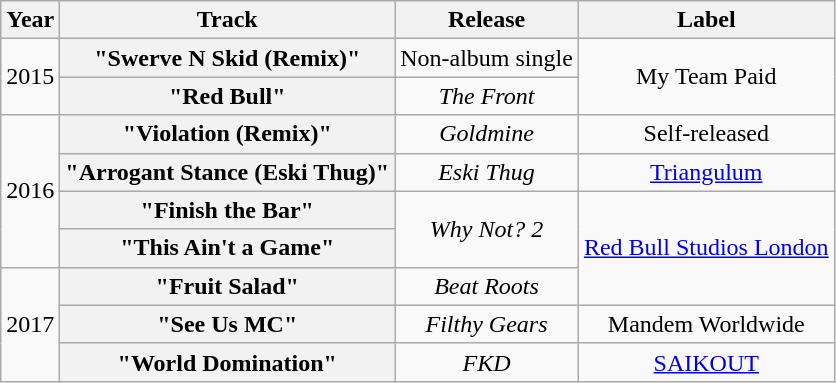<table class="wikitable plainrowheaders" style="text-align:center;">
<tr>
<th scope="col">Year</th>
<th scope="col">Track</th>
<th scope="col">Release</th>
<th scope="col">Label</th>
</tr>
<tr>
<td rowspan="2">2015</td>
<th scope="row">"Swerve N Skid (Remix)"<br></th>
<td>Non-album single</td>
<td rowspan="2">My Team Paid</td>
</tr>
<tr>
<th scope="row">"Red Bull"<br></th>
<td><em>The Front</em></td>
</tr>
<tr>
<td rowspan="4">2016</td>
<th scope="row">"Violation (Remix)"<br></th>
<td><em>Goldmine</em></td>
<td>Self-released</td>
</tr>
<tr>
<th scope="row">"Arrogant Stance (Eski Thug)"<br></th>
<td><em>Eski Thug</em></td>
<td><a href='#'>Triangulum</a></td>
</tr>
<tr>
<th scope="row">"Finish the Bar"<br></th>
<td rowspan="2"><em>Why Not? 2</em></td>
<td rowspan="3"><a href='#'>Red Bull Studios London</a></td>
</tr>
<tr>
<th scope="row">"This Ain't a Game"</th>
</tr>
<tr>
<td rowspan="3">2017</td>
<th scope="row">"Fruit Salad"<br></th>
<td><em>Beat Roots</em></td>
</tr>
<tr>
<th scope="row">"See Us MC"<br></th>
<td><em>Filthy Gears</em></td>
<td>Mandem Worldwide</td>
</tr>
<tr>
<th scope="row">"World Domination"<br></th>
<td><em>FKD</em></td>
<td><a href='#'>SAIKOUT</a></td>
</tr>
</table>
